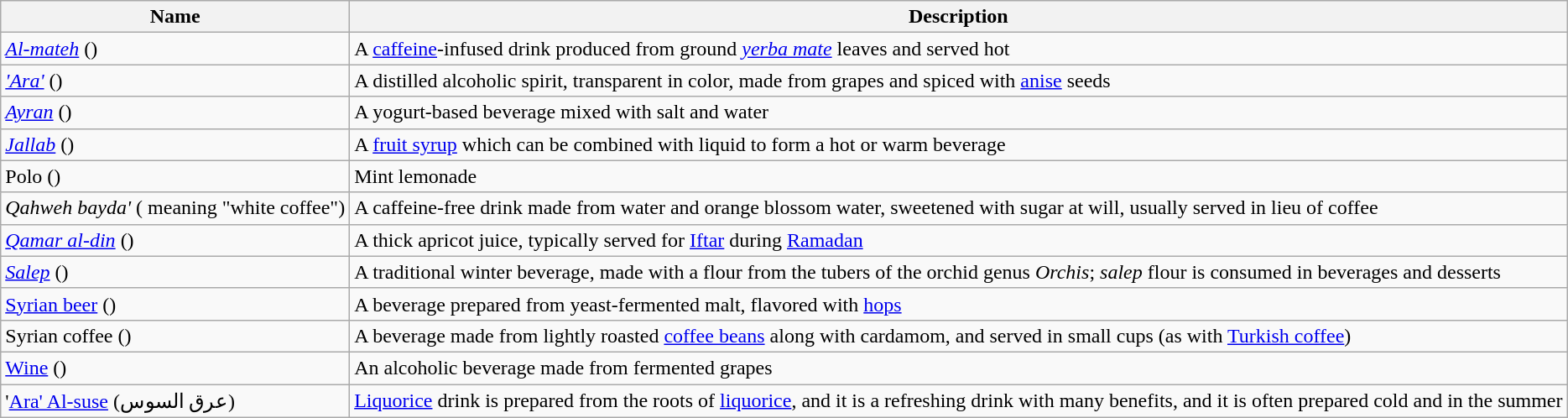<table class="wikitable">
<tr>
<th>Name</th>
<th>Description</th>
</tr>
<tr>
<td><em><a href='#'>Al-mateh</a></em> ()</td>
<td>A <a href='#'>caffeine</a>-infused drink produced from ground <em><a href='#'>yerba mate</a></em> leaves and served hot</td>
</tr>
<tr>
<td><em><a href='#'>'Ara'</a></em> ()</td>
<td>A distilled alcoholic spirit, transparent in color, made from grapes and spiced with <a href='#'>anise</a> seeds</td>
</tr>
<tr>
<td><em><a href='#'>Ayran</a></em> ()</td>
<td>A yogurt-based beverage mixed with salt and water</td>
</tr>
<tr>
<td><em><a href='#'>Jallab</a></em> ()</td>
<td>A <a href='#'>fruit syrup</a> which can be combined with liquid to form a hot or warm beverage</td>
</tr>
<tr>
<td>Polo ()</td>
<td>Mint lemonade</td>
</tr>
<tr>
<td><em>Qahweh bayda<noinclude>'</noinclude></em> ( meaning "white coffee")</td>
<td>A caffeine-free drink made from water and orange blossom water, sweetened with sugar at will, usually served in lieu of coffee</td>
</tr>
<tr>
<td><em><a href='#'>Qamar al-din</a></em> ()</td>
<td>A thick apricot juice, typically served for <a href='#'>Iftar</a> during <a href='#'>Ramadan</a></td>
</tr>
<tr>
<td><em><a href='#'>Salep</a></em> ()</td>
<td>A traditional winter beverage, made with a flour from the tubers of the orchid genus <em>Orchis</em>; <em>salep</em> flour is consumed in beverages and desserts</td>
</tr>
<tr>
<td><a href='#'>Syrian beer</a> ()</td>
<td>A beverage prepared from yeast-fermented malt, flavored with <a href='#'>hops</a></td>
</tr>
<tr>
<td>Syrian coffee ()</td>
<td>A beverage made from lightly roasted <a href='#'>coffee beans</a> along with cardamom, and served in small cups (as with <a href='#'>Turkish coffee</a>)</td>
</tr>
<tr>
<td><a href='#'>Wine</a> ()</td>
<td>An alcoholic beverage made from fermented grapes</td>
</tr>
<tr>
<td>'<a href='#'>Ara' Al-suse</a> (عرق السوس)</td>
<td><a href='#'>Liquorice</a> drink is prepared from the roots of <a href='#'>liquorice</a>, and it is a refreshing drink with many benefits, and it is often prepared cold and in the summer</td>
</tr>
</table>
